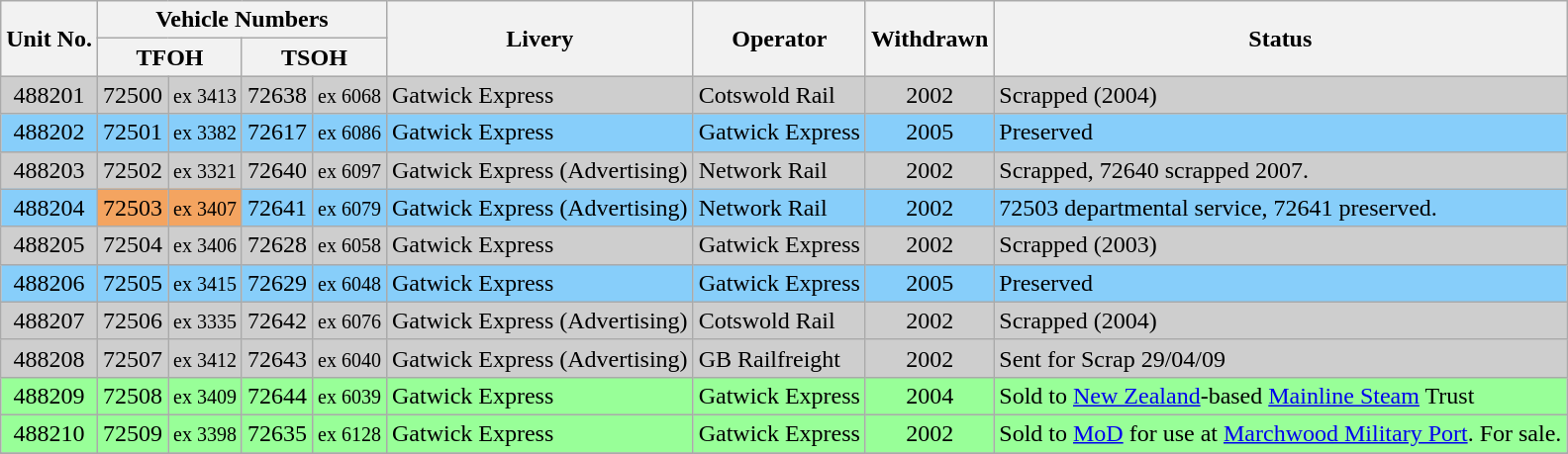<table class="wikitable">
<tr>
<th rowspan=2>Unit No.</th>
<th colspan=4>Vehicle Numbers</th>
<th align=left rowspan=2>Livery</th>
<th align=left rowspan=2>Operator</th>
<th rowspan=2>Withdrawn</th>
<th align=left rowspan=2>Status</th>
</tr>
<tr>
<th colspan=2>TFOH</th>
<th colspan=2>TSOH</th>
</tr>
<tr>
<td bgcolor=#cecece align=center>488201</td>
<td bgcolor=#cecece align=center>72500</td>
<td bgcolor=#cecece align=center><small>ex 3413</small></td>
<td bgcolor=#cecece align=center>72638</td>
<td bgcolor=#cecece align=center><small>ex 6068</small></td>
<td bgcolor=#cecece>Gatwick Express</td>
<td bgcolor=#cecece>Cotswold Rail</td>
<td bgcolor=#cecece align=center>2002</td>
<td bgcolor=#cecece>Scrapped (2004)</td>
</tr>
<tr>
<td bgcolor=#87cefa align=center>488202</td>
<td bgcolor=#87cefa align=center>72501</td>
<td bgcolor=#87cefa align=center><small>ex 3382</small></td>
<td bgcolor=#87cefa align=center>72617</td>
<td bgcolor=#87cefa align=center><small>ex 6086</small></td>
<td bgcolor=#87cefa>Gatwick Express</td>
<td bgcolor=#87cefa>Gatwick Express</td>
<td bgcolor=#87cefa align=center>2005</td>
<td bgcolor=#87cefa>Preserved</td>
</tr>
<tr>
<td bgcolor=#cecece align=center>488203</td>
<td bgcolor=#cecece align=center>72502</td>
<td bgcolor=#cecece align=center><small>ex 3321</small></td>
<td bgcolor=#cecece align=center>72640</td>
<td bgcolor=#cecece align=center><small>ex 6097</small></td>
<td bgcolor=#cecece>Gatwick Express (Advertising)</td>
<td bgcolor=#cecece>Network Rail</td>
<td bgcolor=#cecece align=center>2002</td>
<td bgcolor=#cecece>Scrapped, 72640 scrapped 2007.</td>
</tr>
<tr>
<td bgcolor=#87cefa align=center>488204</td>
<td bgcolor=#f4a460 align=center>72503</td>
<td bgcolor=#f4a460 align=center><small>ex 3407</small></td>
<td bgcolor=#87cefa align=center>72641</td>
<td bgcolor=#87cefa align=center><small>ex 6079</small></td>
<td bgcolor=#87cefa>Gatwick Express (Advertising)</td>
<td bgcolor=#87cefa>Network Rail</td>
<td bgcolor=#87cefa align=center>2002</td>
<td bgcolor=#87cefa>72503 departmental service, 72641 preserved.</td>
</tr>
<tr>
<td bgcolor=#cecece align=center>488205</td>
<td bgcolor=#cecece align=center>72504</td>
<td bgcolor=#cecece align=center><small>ex 3406</small></td>
<td bgcolor=#cecece align=center>72628</td>
<td bgcolor=#cecece align=center><small>ex 6058</small></td>
<td bgcolor=#cecece>Gatwick Express</td>
<td bgcolor=#cecece>Gatwick Express</td>
<td bgcolor=#cecece align=center>2002</td>
<td bgcolor=#cecece>Scrapped (2003)</td>
</tr>
<tr>
<td bgcolor=#87cefa align=center>488206</td>
<td bgcolor=#87cefa align=center>72505</td>
<td bgcolor=#87cefa align=center><small>ex 3415</small></td>
<td bgcolor=#87cefa align=center>72629</td>
<td bgcolor=#87cefa align=center><small>ex 6048</small></td>
<td bgcolor=#87cefa>Gatwick Express</td>
<td bgcolor=#87cefa>Gatwick Express</td>
<td bgcolor=#87cefa align=center>2005</td>
<td bgcolor=#87cefa>Preserved</td>
</tr>
<tr>
<td bgcolor=#cecece align=center>488207</td>
<td bgcolor=#cecece align=center>72506</td>
<td bgcolor=#cecece align=center><small>ex 3335</small></td>
<td bgcolor=#cecece align=center>72642</td>
<td bgcolor=#cecece align=center><small>ex 6076</small></td>
<td bgcolor=#cecece>Gatwick Express (Advertising)</td>
<td bgcolor=#cecece>Cotswold Rail</td>
<td bgcolor=#cecece align=center>2002</td>
<td bgcolor=#cecece>Scrapped (2004)</td>
</tr>
<tr>
<td bgcolor=#cecece align=center>488208</td>
<td bgcolor=#cecece align=center>72507</td>
<td bgcolor=#cecece align=center><small>ex 3412</small></td>
<td bgcolor=#cecece align=center>72643</td>
<td bgcolor=#cecece align=center><small>ex 6040</small></td>
<td bgcolor=#cecece>Gatwick Express (Advertising)</td>
<td bgcolor=#cecece>GB Railfreight</td>
<td bgcolor=#cecece align=center>2002</td>
<td bgcolor=#cecece>Sent for Scrap 29/04/09</td>
</tr>
<tr>
<td bgcolor=#98ff98 align=center>488209</td>
<td bgcolor=#98ff98 align=center>72508</td>
<td bgcolor=#98ff98 align=center><small>ex 3409</small></td>
<td bgcolor=#98ff98 align=center>72644</td>
<td bgcolor=#98ff98 align=center><small>ex 6039</small></td>
<td bgcolor=#98ff98>Gatwick Express</td>
<td bgcolor=#98ff98>Gatwick Express</td>
<td bgcolor=#98ff98 align=center>2004</td>
<td bgcolor=#98ff98>Sold to <a href='#'>New Zealand</a>-based <a href='#'>Mainline Steam</a> Trust</td>
</tr>
<tr>
<td bgcolor=#98ff98 align=center>488210</td>
<td bgcolor=#98ff98 align=center>72509</td>
<td bgcolor=#98ff98 align=center><small>ex 3398</small></td>
<td bgcolor=#98ff98 align=center>72635</td>
<td bgcolor=#98ff98 align=center><small>ex 6128</small></td>
<td bgcolor=#98ff98>Gatwick Express</td>
<td bgcolor=#98ff98>Gatwick Express</td>
<td bgcolor=#98ff98 align=center>2002</td>
<td bgcolor=#98ff98>Sold to <a href='#'>MoD</a> for use at <a href='#'>Marchwood Military Port</a>. For sale.</td>
</tr>
<tr>
</tr>
</table>
